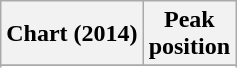<table class="wikitable sortable">
<tr>
<th>Chart (2014)</th>
<th>Peak<br>position</th>
</tr>
<tr>
</tr>
<tr>
</tr>
</table>
